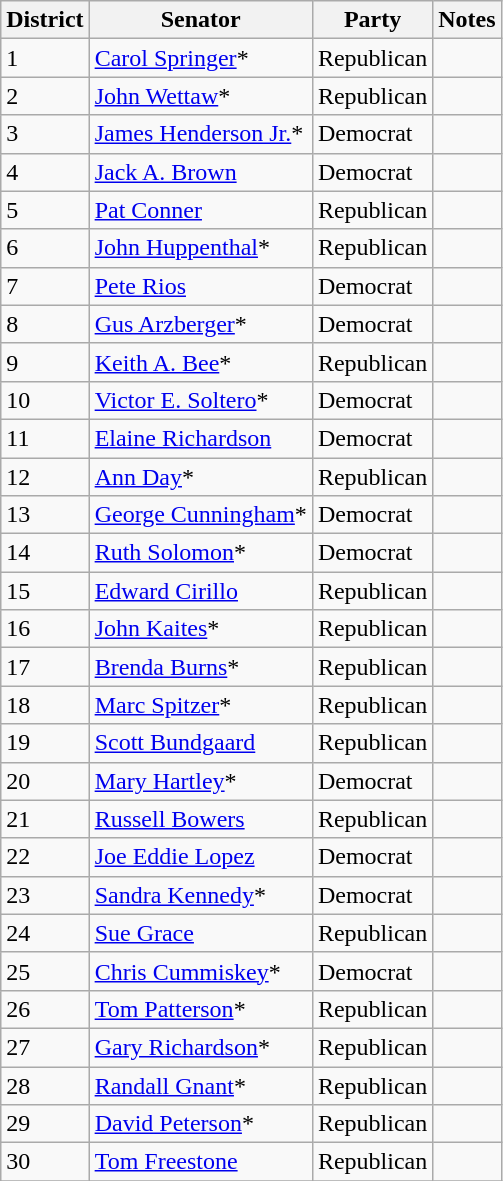<table class=wikitable>
<tr>
<th>District</th>
<th>Senator</th>
<th>Party</th>
<th>Notes</th>
</tr>
<tr>
<td>1</td>
<td><a href='#'>Carol Springer</a>*</td>
<td>Republican</td>
<td></td>
</tr>
<tr>
<td>2</td>
<td><a href='#'>John Wettaw</a>*</td>
<td>Republican</td>
<td></td>
</tr>
<tr>
<td>3</td>
<td><a href='#'>James Henderson Jr.</a>*</td>
<td>Democrat</td>
<td></td>
</tr>
<tr>
<td>4</td>
<td><a href='#'>Jack A. Brown</a></td>
<td>Democrat</td>
<td></td>
</tr>
<tr>
<td>5</td>
<td><a href='#'>Pat Conner</a></td>
<td>Republican</td>
<td></td>
</tr>
<tr>
<td>6</td>
<td><a href='#'>John Huppenthal</a>*</td>
<td>Republican</td>
<td></td>
</tr>
<tr>
<td>7</td>
<td><a href='#'>Pete Rios</a></td>
<td>Democrat</td>
<td></td>
</tr>
<tr>
<td>8</td>
<td><a href='#'>Gus Arzberger</a>*</td>
<td>Democrat</td>
<td></td>
</tr>
<tr>
<td>9</td>
<td><a href='#'>Keith A. Bee</a>*</td>
<td>Republican</td>
<td></td>
</tr>
<tr>
<td>10</td>
<td><a href='#'>Victor E. Soltero</a>*</td>
<td>Democrat</td>
<td></td>
</tr>
<tr>
<td>11</td>
<td><a href='#'>Elaine Richardson</a></td>
<td>Democrat</td>
<td></td>
</tr>
<tr>
<td>12</td>
<td><a href='#'>Ann Day</a>*</td>
<td>Republican</td>
<td></td>
</tr>
<tr>
<td>13</td>
<td><a href='#'>George Cunningham</a>*</td>
<td>Democrat</td>
<td></td>
</tr>
<tr>
<td>14</td>
<td><a href='#'>Ruth Solomon</a>*</td>
<td>Democrat</td>
<td></td>
</tr>
<tr>
<td>15</td>
<td><a href='#'>Edward Cirillo</a></td>
<td>Republican</td>
<td></td>
</tr>
<tr>
<td>16</td>
<td><a href='#'>John Kaites</a>*</td>
<td>Republican</td>
<td></td>
</tr>
<tr>
<td>17</td>
<td><a href='#'>Brenda Burns</a>*</td>
<td>Republican</td>
<td></td>
</tr>
<tr>
<td>18</td>
<td><a href='#'>Marc Spitzer</a>*</td>
<td>Republican</td>
<td></td>
</tr>
<tr>
<td>19</td>
<td><a href='#'>Scott Bundgaard</a></td>
<td>Republican</td>
<td></td>
</tr>
<tr>
<td>20</td>
<td><a href='#'>Mary Hartley</a>*</td>
<td>Democrat</td>
<td></td>
</tr>
<tr>
<td>21</td>
<td><a href='#'>Russell Bowers</a></td>
<td>Republican</td>
<td></td>
</tr>
<tr>
<td>22</td>
<td><a href='#'>Joe Eddie Lopez</a></td>
<td>Democrat</td>
<td></td>
</tr>
<tr>
<td>23</td>
<td><a href='#'>Sandra Kennedy</a>*</td>
<td>Democrat</td>
<td></td>
</tr>
<tr>
<td>24</td>
<td><a href='#'>Sue Grace</a></td>
<td>Republican</td>
<td></td>
</tr>
<tr>
<td>25</td>
<td><a href='#'>Chris Cummiskey</a>*</td>
<td>Democrat</td>
<td></td>
</tr>
<tr>
<td>26</td>
<td><a href='#'>Tom Patterson</a>*</td>
<td>Republican</td>
<td></td>
</tr>
<tr>
<td>27</td>
<td><a href='#'>Gary Richardson</a>*</td>
<td>Republican</td>
<td></td>
</tr>
<tr>
<td>28</td>
<td><a href='#'>Randall Gnant</a>*</td>
<td>Republican</td>
<td></td>
</tr>
<tr>
<td>29</td>
<td><a href='#'>David Peterson</a>*</td>
<td>Republican</td>
<td></td>
</tr>
<tr>
<td>30</td>
<td><a href='#'>Tom Freestone</a></td>
<td>Republican</td>
<td></td>
</tr>
<tr>
</tr>
</table>
